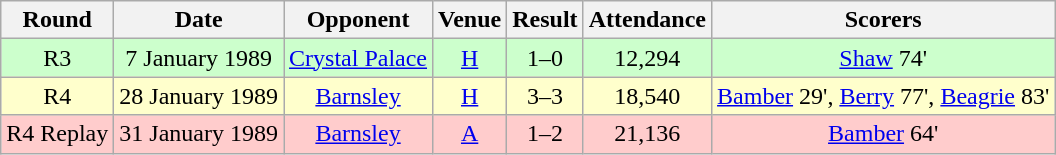<table class="wikitable" style="font-size:100%; text-align:center">
<tr>
<th>Round</th>
<th>Date</th>
<th>Opponent</th>
<th>Venue</th>
<th>Result</th>
<th>Attendance</th>
<th>Scorers</th>
</tr>
<tr style="background-color: #CCFFCC;">
<td>R3</td>
<td>7 January 1989</td>
<td><a href='#'>Crystal Palace</a></td>
<td><a href='#'>H</a></td>
<td>1–0</td>
<td>12,294</td>
<td><a href='#'>Shaw</a> 74'</td>
</tr>
<tr style="background-color: #FFFFCC;">
<td>R4</td>
<td>28 January 1989</td>
<td><a href='#'>Barnsley</a></td>
<td><a href='#'>H</a></td>
<td>3–3</td>
<td>18,540</td>
<td><a href='#'>Bamber</a> 29', <a href='#'>Berry</a> 77', <a href='#'>Beagrie</a> 83'</td>
</tr>
<tr style="background-color: #FFCCCC;">
<td>R4 Replay</td>
<td>31 January 1989</td>
<td><a href='#'>Barnsley</a></td>
<td><a href='#'>A</a></td>
<td>1–2</td>
<td>21,136</td>
<td><a href='#'>Bamber</a> 64'</td>
</tr>
</table>
